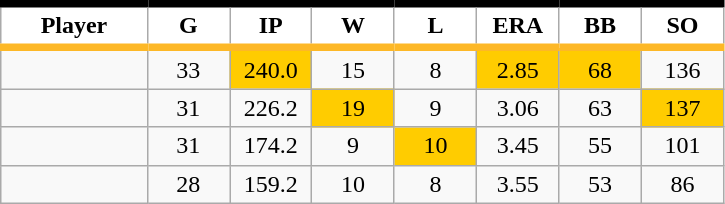<table class="wikitable sortable">
<tr>
<th style="background:#FFFFFF; border-top:#000000 5px solid; border-bottom:#FDB827 5px solid;" width="16%">Player</th>
<th style="background:#FFFFFF; border-top:#000000 5px solid; border-bottom:#FDB827 5px solid;" width="9%">G</th>
<th style="background:#FFFFFF; border-top:#000000 5px solid; border-bottom:#FDB827 5px solid;" width="9%">IP</th>
<th style="background:#FFFFFF; border-top:#000000 5px solid; border-bottom:#FDB827 5px solid;" width="9%">W</th>
<th style="background:#FFFFFF; border-top:#000000 5px solid; border-bottom:#FDB827 5px solid;" width="9%">L</th>
<th style="background:#FFFFFF; border-top:#000000 5px solid; border-bottom:#FDB827 5px solid;" width="9%">ERA</th>
<th style="background:#FFFFFF; border-top:#000000 5px solid; border-bottom:#FDB827 5px solid;" width="9%">BB</th>
<th style="background:#FFFFFF; border-top:#000000 5px solid; border-bottom:#FDB827 5px solid;" width="9%">SO</th>
</tr>
<tr align="center">
<td></td>
<td>33</td>
<td bgcolor="#FFCC00">240.0</td>
<td>15</td>
<td>8</td>
<td bgcolor="#FFCC00">2.85</td>
<td bgcolor="#FFCC00">68</td>
<td>136</td>
</tr>
<tr align="center">
<td></td>
<td>31</td>
<td>226.2</td>
<td bgcolor="#FFCC00">19</td>
<td>9</td>
<td>3.06</td>
<td>63</td>
<td bgcolor="#FFCC00">137</td>
</tr>
<tr align=center>
<td></td>
<td>31</td>
<td>174.2</td>
<td>9</td>
<td bgcolor="#FFCC00">10</td>
<td>3.45</td>
<td>55</td>
<td>101</td>
</tr>
<tr align="center">
<td></td>
<td>28</td>
<td>159.2</td>
<td>10</td>
<td>8</td>
<td>3.55</td>
<td>53</td>
<td>86</td>
</tr>
</table>
